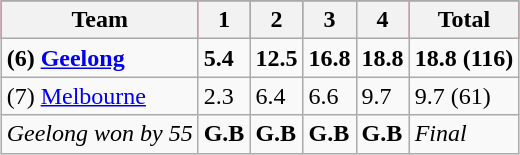<table class="wikitable" style="margin:1em auto;">
<tr bgcolor="#FF0033">
<th>Team</th>
<th>1</th>
<th>2</th>
<th>3</th>
<th>4</th>
<th>Total</th>
</tr>
<tr>
<td><strong>(6) <a href='#'>Geelong</a></strong></td>
<td><strong>5.4</strong></td>
<td><strong>12.5</strong></td>
<td><strong>16.8</strong></td>
<td><strong>18.8</strong></td>
<td><strong>18.8 (116)</strong></td>
</tr>
<tr>
<td>(7) <a href='#'>Melbourne</a></td>
<td>2.3</td>
<td>6.4</td>
<td>6.6</td>
<td>9.7</td>
<td>9.7 (61)</td>
</tr>
<tr>
<td><em>Geelong won by 55</em></td>
<td><strong>G.B</strong></td>
<td><strong>G.B</strong></td>
<td><strong>G.B</strong></td>
<td><strong>G.B</strong></td>
<td><em>Final</em></td>
</tr>
</table>
